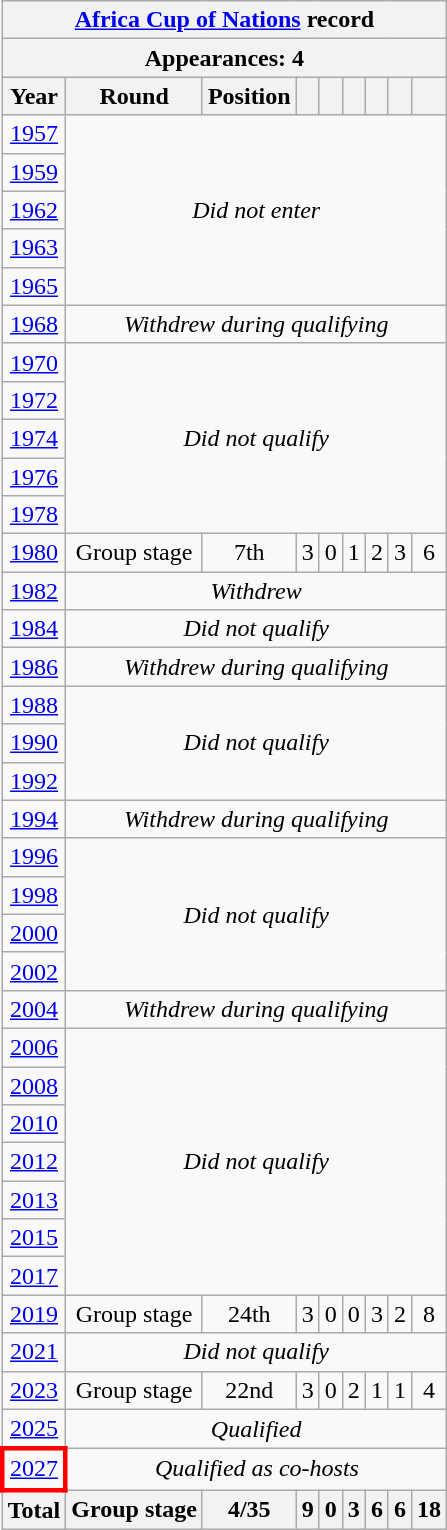<table class="wikitable" style="text-align: center;">
<tr>
<th colspan=9><a href='#'>Africa Cup of Nations</a> record</th>
</tr>
<tr>
<th colspan=9>Appearances: 4</th>
</tr>
<tr>
<th>Year</th>
<th>Round</th>
<th>Position</th>
<th></th>
<th></th>
<th></th>
<th></th>
<th></th>
<th></th>
</tr>
<tr>
<td> <a href='#'>1957</a></td>
<td colspan=8 rowspan=5><em>Did not enter</em></td>
</tr>
<tr>
<td> <a href='#'>1959</a></td>
</tr>
<tr>
<td> <a href='#'>1962</a></td>
</tr>
<tr>
<td> <a href='#'>1963</a></td>
</tr>
<tr>
<td> <a href='#'>1965</a></td>
</tr>
<tr>
<td> <a href='#'>1968</a></td>
<td colspan=8><em>Withdrew during qualifying</em></td>
</tr>
<tr>
<td> <a href='#'>1970</a></td>
<td colspan=8 rowspan=5><em>Did not qualify</em></td>
</tr>
<tr>
<td> <a href='#'>1972</a></td>
</tr>
<tr>
<td> <a href='#'>1974</a></td>
</tr>
<tr>
<td> <a href='#'>1976</a></td>
</tr>
<tr>
<td> <a href='#'>1978</a></td>
</tr>
<tr>
<td> <a href='#'>1980</a></td>
<td>Group stage</td>
<td>7th</td>
<td>3</td>
<td>0</td>
<td>1</td>
<td>2</td>
<td>3</td>
<td>6</td>
</tr>
<tr>
<td> <a href='#'>1982</a></td>
<td colspan=8><em>Withdrew</em></td>
</tr>
<tr>
<td> <a href='#'>1984</a></td>
<td colspan=8><em>Did not qualify</em></td>
</tr>
<tr>
<td> <a href='#'>1986</a></td>
<td colspan=8><em>Withdrew during qualifying</em></td>
</tr>
<tr>
<td> <a href='#'>1988</a></td>
<td colspan=8 rowspan=3><em>Did not qualify</em></td>
</tr>
<tr>
<td> <a href='#'>1990</a></td>
</tr>
<tr>
<td> <a href='#'>1992</a></td>
</tr>
<tr>
<td> <a href='#'>1994</a></td>
<td colspan=8><em>Withdrew during qualifying</em></td>
</tr>
<tr>
<td> <a href='#'>1996</a></td>
<td colspan=8 rowspan=4><em>Did not qualify</em></td>
</tr>
<tr>
<td> <a href='#'>1998</a></td>
</tr>
<tr>
<td>  <a href='#'>2000</a></td>
</tr>
<tr>
<td> <a href='#'>2002</a></td>
</tr>
<tr>
<td> <a href='#'>2004</a></td>
<td colspan=8><em>Withdrew during qualifying</em></td>
</tr>
<tr>
<td> <a href='#'>2006</a></td>
<td colspan=8 rowspan=7><em>Did not qualify</em></td>
</tr>
<tr>
<td> <a href='#'>2008</a></td>
</tr>
<tr>
<td> <a href='#'>2010</a></td>
</tr>
<tr>
<td>  <a href='#'>2012</a></td>
</tr>
<tr>
<td> <a href='#'>2013</a></td>
</tr>
<tr>
<td> <a href='#'>2015</a></td>
</tr>
<tr>
<td> <a href='#'>2017</a></td>
</tr>
<tr>
<td> <a href='#'>2019</a></td>
<td>Group stage</td>
<td>24th</td>
<td>3</td>
<td>0</td>
<td>0</td>
<td>3</td>
<td>2</td>
<td>8</td>
</tr>
<tr>
<td> <a href='#'>2021</a></td>
<td colspan=8><em>Did not qualify</em></td>
</tr>
<tr>
<td> <a href='#'>2023</a></td>
<td>Group stage</td>
<td>22nd</td>
<td>3</td>
<td>0</td>
<td>2</td>
<td>1</td>
<td>1</td>
<td>4</td>
</tr>
<tr>
<td> <a href='#'>2025</a></td>
<td colspan=8><em>Qualified</em></td>
</tr>
<tr>
<td style="border: 3px solid red">   <a href='#'>2027</a></td>
<td colspan=8><em>Qualified as co-hosts</em></td>
</tr>
<tr>
<th>Total</th>
<th>Group stage</th>
<th>4/35</th>
<th>9</th>
<th>0</th>
<th>3</th>
<th>6</th>
<th>6</th>
<th>18</th>
</tr>
</table>
